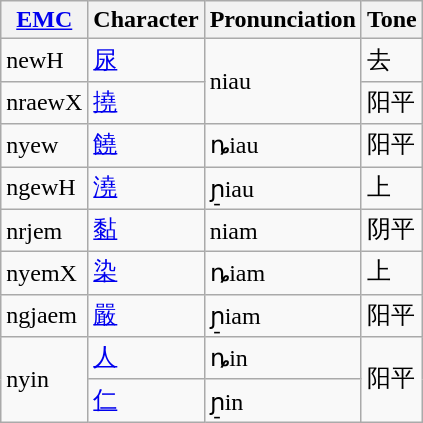<table class="wikitable">
<tr>
<th><a href='#'>EMC</a></th>
<th>Character</th>
<th>Pronunciation</th>
<th>Tone</th>
</tr>
<tr>
<td>newH</td>
<td><a href='#'>尿</a></td>
<td rowspan="2">niau</td>
<td>去</td>
</tr>
<tr>
<td>nraewX</td>
<td><a href='#'>撓</a></td>
<td>阳平</td>
</tr>
<tr>
<td>nyew</td>
<td><a href='#'>饒</a></td>
<td>ȵiau</td>
<td>阳平</td>
</tr>
<tr>
<td>ngewH</td>
<td><a href='#'>澆</a></td>
<td>ɲ̠iau</td>
<td>上</td>
</tr>
<tr>
<td>nrjem</td>
<td><a href='#'>黏</a></td>
<td>niam</td>
<td>阴平</td>
</tr>
<tr>
<td>nyemX</td>
<td><a href='#'>染</a></td>
<td>ȵiam</td>
<td>上</td>
</tr>
<tr>
<td>ngjaem</td>
<td><a href='#'>嚴</a></td>
<td>ɲ̠iam</td>
<td>阳平</td>
</tr>
<tr>
<td rowspan="2">nyin</td>
<td><a href='#'>人</a></td>
<td>ȵin</td>
<td rowspan="2">阳平</td>
</tr>
<tr>
<td><a href='#'>仁</a></td>
<td>ɲ̠in </td>
</tr>
</table>
